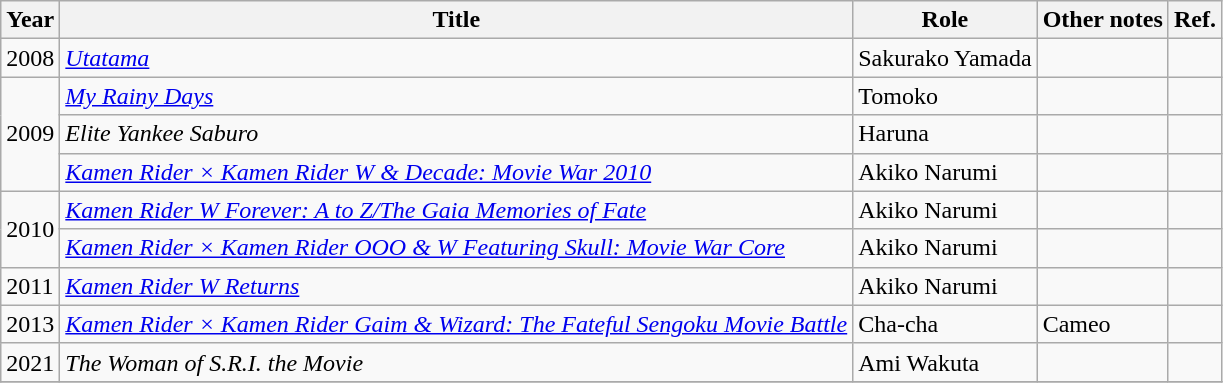<table class="wikitable">
<tr>
<th>Year</th>
<th>Title</th>
<th>Role</th>
<th>Other notes</th>
<th>Ref.</th>
</tr>
<tr>
<td>2008</td>
<td><em><a href='#'>Utatama</a></em></td>
<td>Sakurako Yamada</td>
<td></td>
<td></td>
</tr>
<tr>
<td rowspan="3">2009</td>
<td><em><a href='#'>My Rainy Days</a></em></td>
<td>Tomoko</td>
<td></td>
<td></td>
</tr>
<tr>
<td><em>Elite Yankee Saburo</em></td>
<td>Haruna</td>
<td></td>
<td></td>
</tr>
<tr>
<td><em><a href='#'>Kamen Rider × Kamen Rider W & Decade: Movie War 2010</a></em></td>
<td>Akiko Narumi</td>
<td></td>
<td></td>
</tr>
<tr>
<td rowspan="2">2010</td>
<td><em><a href='#'>Kamen Rider W Forever: A to Z/The Gaia Memories of Fate</a></em></td>
<td>Akiko Narumi</td>
<td></td>
<td></td>
</tr>
<tr>
<td><em><a href='#'>Kamen Rider × Kamen Rider OOO & W Featuring Skull: Movie War Core</a></em></td>
<td>Akiko Narumi</td>
<td></td>
<td></td>
</tr>
<tr>
<td>2011</td>
<td><em><a href='#'>Kamen Rider W Returns</a></em></td>
<td>Akiko Narumi</td>
<td></td>
<td></td>
</tr>
<tr>
<td>2013</td>
<td><em><a href='#'>Kamen Rider × Kamen Rider Gaim & Wizard: The Fateful Sengoku Movie Battle</a></em></td>
<td>Cha-cha</td>
<td>Cameo</td>
<td></td>
</tr>
<tr>
<td>2021</td>
<td><em>The Woman of S.R.I. the Movie</em></td>
<td>Ami Wakuta</td>
<td></td>
<td></td>
</tr>
<tr>
</tr>
</table>
